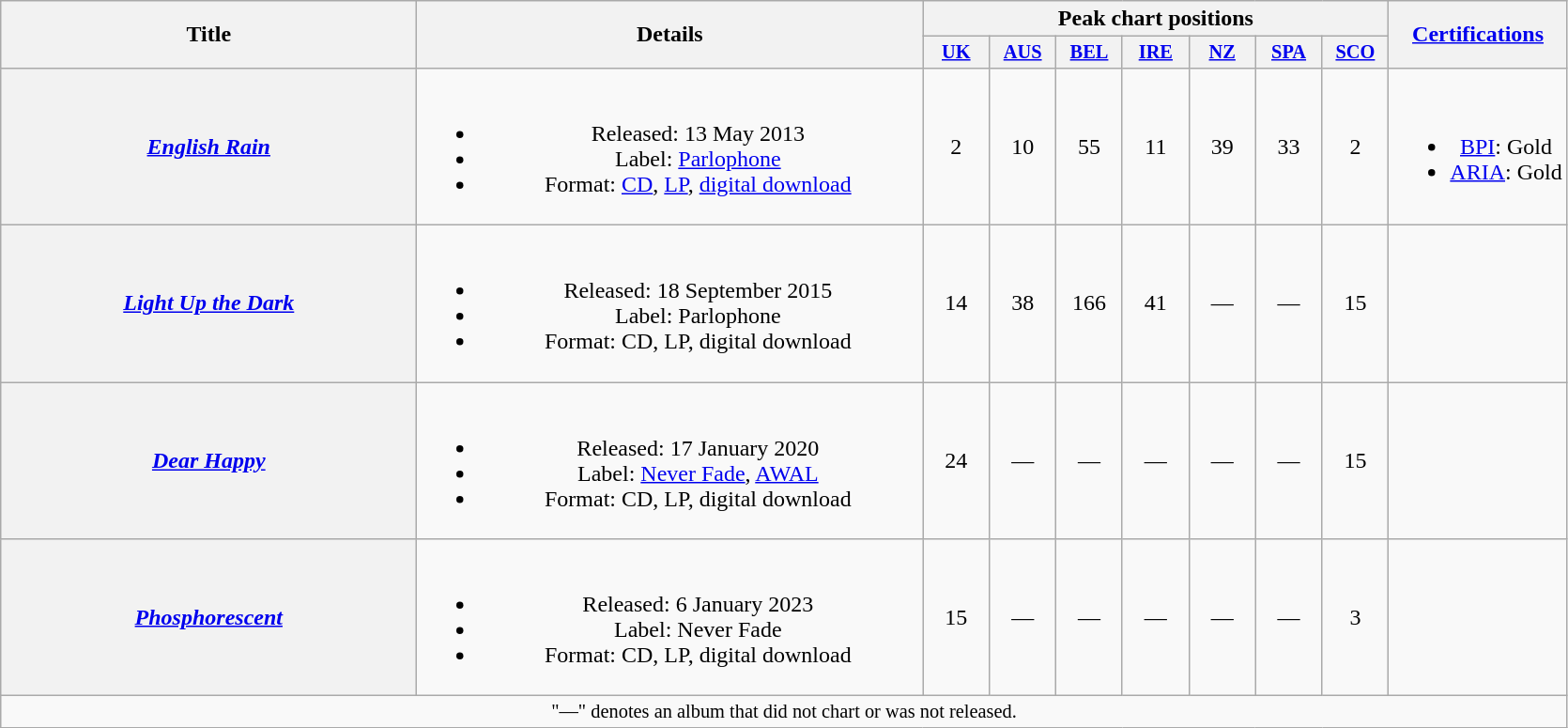<table class="wikitable plainrowheaders" style="text-align:center;">
<tr>
<th scope="col" rowspan="2" style="width:18em;">Title</th>
<th scope="col" rowspan="2" style="width:22em;">Details</th>
<th scope="col" colspan="7">Peak chart positions</th>
<th scope="col" rowspan="2"><a href='#'>Certifications</a></th>
</tr>
<tr>
<th scope="col" style="width:3em;font-size:85%;"><a href='#'>UK</a><br></th>
<th scope="col" style="width:3em;font-size:85%;"><a href='#'>AUS</a><br></th>
<th scope="col" style="width:3em;font-size:85%;"><a href='#'>BEL</a><br></th>
<th scope="col" style="width:3em;font-size:85%;"><a href='#'>IRE</a><br></th>
<th scope="col" style="width:3em;font-size:85%;"><a href='#'>NZ</a><br></th>
<th scope="col" style="width:3em;font-size:85%;"><a href='#'>SPA</a><br></th>
<th scope="col" style="width:3em;font-size:85%;"><a href='#'>SCO</a><br></th>
</tr>
<tr>
<th scope="row"><em><a href='#'>English Rain</a></em></th>
<td><br><ul><li>Released: 13 May 2013</li><li>Label: <a href='#'>Parlophone</a></li><li>Format: <a href='#'>CD</a>, <a href='#'>LP</a>, <a href='#'>digital download</a></li></ul></td>
<td>2</td>
<td>10</td>
<td>55</td>
<td>11</td>
<td>39</td>
<td>33</td>
<td>2</td>
<td><br><ul><li><a href='#'>BPI</a>: Gold</li><li><a href='#'>ARIA</a>: Gold</li></ul></td>
</tr>
<tr>
<th scope="row"><em><a href='#'>Light Up the Dark</a></em></th>
<td><br><ul><li>Released: 18 September 2015</li><li>Label: Parlophone</li><li>Format: CD, LP, digital download</li></ul></td>
<td>14</td>
<td>38</td>
<td>166</td>
<td>41</td>
<td>—</td>
<td>—</td>
<td>15</td>
<td></td>
</tr>
<tr>
<th scope="row"><em><a href='#'>Dear Happy</a></em></th>
<td><br><ul><li>Released: 17 January 2020</li><li>Label: <a href='#'>Never Fade</a>, <a href='#'>AWAL</a></li><li>Format: CD, LP, digital download</li></ul></td>
<td>24</td>
<td>—</td>
<td>—</td>
<td>—</td>
<td>—</td>
<td>—</td>
<td>15</td>
<td></td>
</tr>
<tr>
<th scope="row"><em><a href='#'>Phosphorescent</a></em></th>
<td><br><ul><li>Released: 6 January 2023</li><li>Label: Never Fade</li><li>Format: CD, LP, digital download</li></ul></td>
<td>15</td>
<td>—</td>
<td>—</td>
<td>—</td>
<td>—</td>
<td>—</td>
<td>3</td>
<td></td>
</tr>
<tr>
<td colspan="20" style="text-align:center; font-size:85%;">"—" denotes an album that did not chart or was not released.</td>
</tr>
</table>
